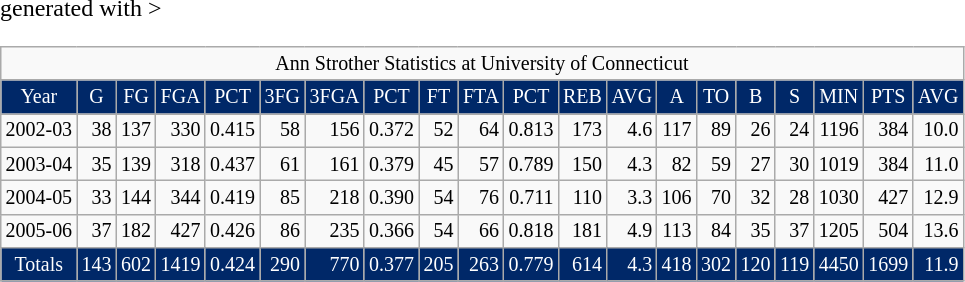<table class="wikitable" <hiddentext>generated with >
<tr style="font-size:10pt" align="center" valign="bottom">
<td colspan="20" height="14">Ann Strother Statistics at University of Connecticut</td>
</tr>
<tr style="background-color:#002868;font-size:10pt;color:white" align="center" valign="bottom">
<td height="15">Year</td>
<td>G</td>
<td>FG</td>
<td>FGA</td>
<td>PCT</td>
<td>3FG</td>
<td>3FGA</td>
<td>PCT</td>
<td>FT</td>
<td>FTA</td>
<td>PCT</td>
<td>REB</td>
<td>AVG</td>
<td>A</td>
<td>TO</td>
<td>B</td>
<td>S</td>
<td>MIN</td>
<td>PTS</td>
<td>AVG</td>
</tr>
<tr style="font-size:10pt">
<td height="14"  valign="bottom">2002-03</td>
<td align="right" valign="bottom">38</td>
<td align="right" valign="bottom">137</td>
<td align="right" valign="bottom">330</td>
<td align="right" valign="bottom">0.415</td>
<td align="right" valign="bottom">58</td>
<td align="right" valign="bottom">156</td>
<td align="right" valign="bottom">0.372</td>
<td align="right" valign="bottom">52</td>
<td align="right" valign="bottom">64</td>
<td align="right" valign="bottom">0.813</td>
<td align="right" valign="bottom">173</td>
<td align="right" valign="bottom">4.6</td>
<td align="right" valign="bottom">117</td>
<td align="right" valign="bottom">89</td>
<td align="right" valign="bottom">26</td>
<td align="right" valign="bottom">24</td>
<td align="right" valign="bottom">1196</td>
<td align="right" valign="bottom">384</td>
<td align="right" valign="bottom">10.0</td>
</tr>
<tr style="font-size:10pt">
<td height="14"  valign="bottom">2003-04</td>
<td align="right" valign="bottom">35</td>
<td align="right" valign="bottom">139</td>
<td align="right" valign="bottom">318</td>
<td align="right" valign="bottom">0.437</td>
<td align="right" valign="bottom">61</td>
<td align="right" valign="bottom">161</td>
<td align="right" valign="bottom">0.379</td>
<td align="right" valign="bottom">45</td>
<td align="right" valign="bottom">57</td>
<td align="right" valign="bottom">0.789</td>
<td align="right" valign="bottom">150</td>
<td align="right" valign="bottom">4.3</td>
<td align="right" valign="bottom">82</td>
<td align="right" valign="bottom">59</td>
<td align="right" valign="bottom">27</td>
<td align="right" valign="bottom">30</td>
<td align="right" valign="bottom">1019</td>
<td align="right" valign="bottom">384</td>
<td align="right" valign="bottom">11.0</td>
</tr>
<tr style="font-size:10pt">
<td height="14"  valign="bottom">2004-05</td>
<td align="right" valign="bottom">33</td>
<td align="right" valign="bottom">144</td>
<td align="right" valign="bottom">344</td>
<td align="right" valign="bottom">0.419</td>
<td align="right" valign="bottom">85</td>
<td align="right" valign="bottom">218</td>
<td align="right" valign="bottom">0.390</td>
<td align="right" valign="bottom">54</td>
<td align="right" valign="bottom">76</td>
<td align="right" valign="bottom">0.711</td>
<td align="right" valign="bottom">110</td>
<td align="right" valign="bottom">3.3</td>
<td align="right" valign="bottom">106</td>
<td align="right" valign="bottom">70</td>
<td align="right" valign="bottom">32</td>
<td align="right" valign="bottom">28</td>
<td align="right" valign="bottom">1030</td>
<td align="right" valign="bottom">427</td>
<td align="right" valign="bottom">12.9</td>
</tr>
<tr style="font-size:10pt">
<td height="14"  valign="bottom">2005-06</td>
<td align="right" valign="bottom">37</td>
<td align="right" valign="bottom">182</td>
<td align="right" valign="bottom">427</td>
<td align="right" valign="bottom">0.426</td>
<td align="right" valign="bottom">86</td>
<td align="right" valign="bottom">235</td>
<td align="right" valign="bottom">0.366</td>
<td align="right" valign="bottom">54</td>
<td align="right" valign="bottom">66</td>
<td align="right" valign="bottom">0.818</td>
<td align="right" valign="bottom">181</td>
<td align="right" valign="bottom">4.9</td>
<td align="right" valign="bottom">113</td>
<td align="right" valign="bottom">84</td>
<td align="right" valign="bottom">35</td>
<td align="right" valign="bottom">37</td>
<td align="right" valign="bottom">1205</td>
<td align="right" valign="bottom">504</td>
<td align="right" valign="bottom">13.6</td>
</tr>
<tr style="background-color:#002868;font-size:10pt;color:white">
<td height="15" align="center" valign="bottom">Totals</td>
<td align="right" valign="bottom">143</td>
<td align="right" valign="bottom">602</td>
<td align="right" valign="bottom">1419</td>
<td align="right" valign="bottom">0.424</td>
<td align="right" valign="bottom">290</td>
<td align="right" valign="bottom">770</td>
<td align="right" valign="bottom">0.377</td>
<td align="right" valign="bottom">205</td>
<td align="right" valign="bottom">263</td>
<td align="right" valign="bottom">0.779</td>
<td align="right" valign="bottom">614</td>
<td align="right" valign="bottom">4.3</td>
<td align="right" valign="bottom">418</td>
<td align="right" valign="bottom">302</td>
<td align="right" valign="bottom">120</td>
<td align="right" valign="bottom">119</td>
<td align="right" valign="bottom">4450</td>
<td align="right" valign="bottom">1699</td>
<td align="right" valign="bottom">11.9</td>
</tr>
</table>
